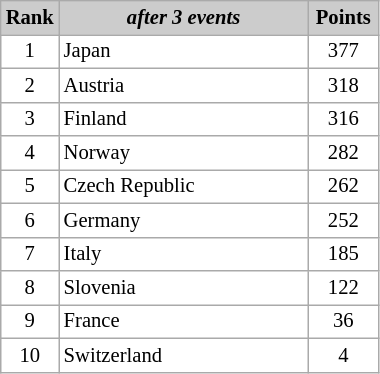<table class="wikitable plainrowheaders" style="background:#fff; font-size:86%; line-height:16px; border:gray solid 1px; border-collapse:collapse;">
<tr style="background:#ccc; text-align:center;">
<th scope="col" style="background:#ccc;" width=10px;">Rank</th>
<th scope="col" style="background:#ccc;" width=160px;"><em>after 3 events</em></th>
<th scope="col" style="background:#ccc;" width=40px;">Points</th>
</tr>
<tr align=center>
<td>1</td>
<td align=left><span>Japan</span></td>
<td><span>377</span></td>
</tr>
<tr align=center>
<td>2</td>
<td align=left><span>Austria</span></td>
<td><span>318</span></td>
</tr>
<tr align=center>
<td>3</td>
<td align=left><span>Finland</span></td>
<td><span>316</span></td>
</tr>
<tr align=center>
<td>4</td>
<td align=left><span>Norway</span></td>
<td><span>282</span></td>
</tr>
<tr align=center>
<td>5</td>
<td align=left><span>Czech Republic</span></td>
<td><span>262</span></td>
</tr>
<tr align=center>
<td>6</td>
<td align=left><span>Germany</span></td>
<td><span>252</span></td>
</tr>
<tr align=center>
<td>7</td>
<td align=left><span>Italy</span></td>
<td><span>185</span></td>
</tr>
<tr align=center>
<td>8</td>
<td align=left><span>Slovenia</span></td>
<td><span>122</span></td>
</tr>
<tr align=center>
<td>9</td>
<td align=left><span>France</span></td>
<td><span>36</span></td>
</tr>
<tr align=center>
<td>10</td>
<td align=left><span>Switzerland</span></td>
<td><span>4</span></td>
</tr>
</table>
